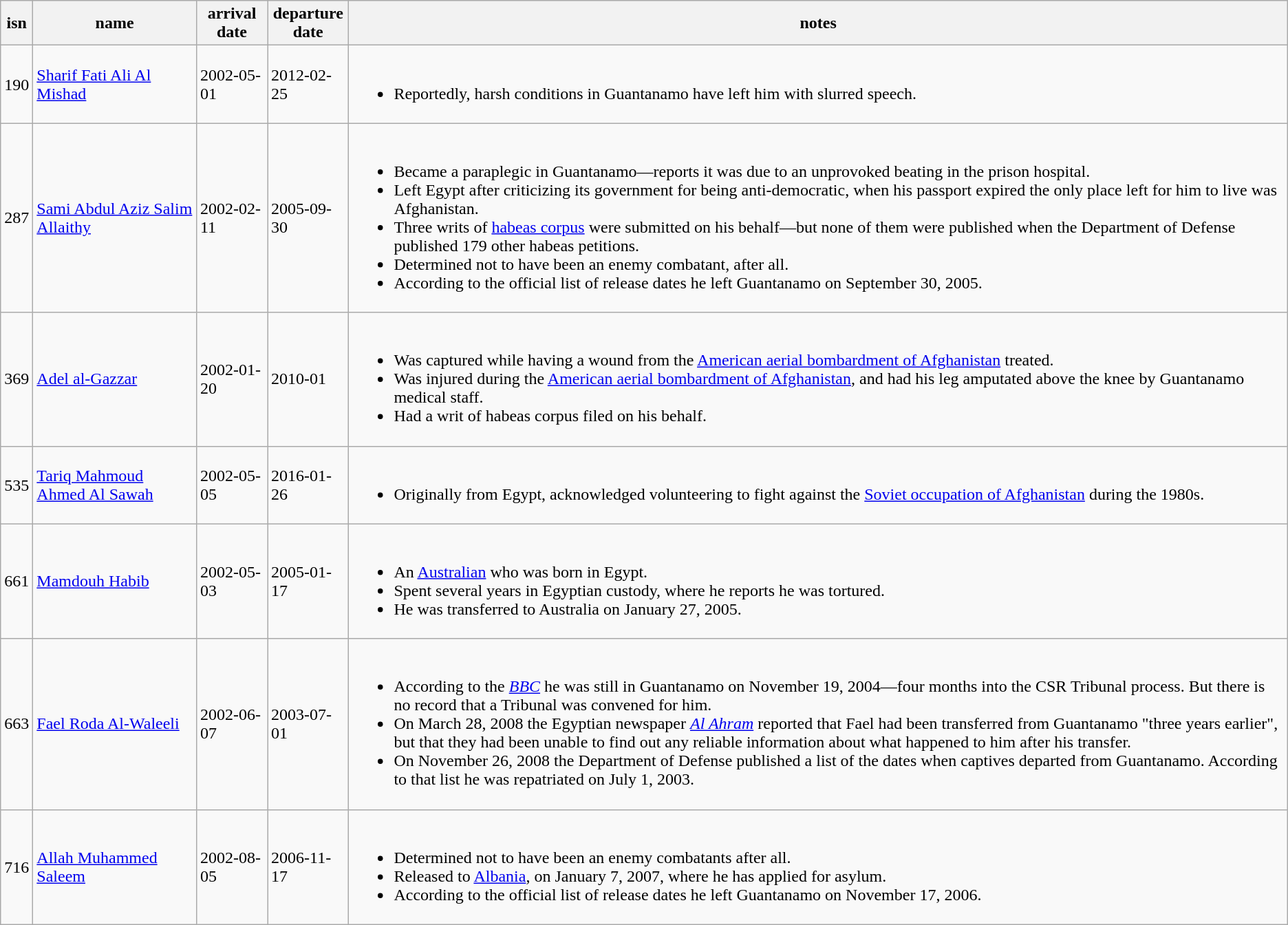<table class="wikitable">
<tr>
<th><strong>isn</strong></th>
<th><strong>name</strong></th>
<th>arrival<br>date</th>
<th>departure<br>date</th>
<th><strong>notes</strong></th>
</tr>
<tr>
<td>190</td>
<td><a href='#'>Sharif Fati Ali Al Mishad</a></td>
<td>2002-05-01</td>
<td>2012-02-25</td>
<td><br><ul><li>Reportedly, harsh conditions in Guantanamo have left him with slurred speech.</li></ul></td>
</tr>
<tr>
<td>287</td>
<td><a href='#'>Sami Abdul Aziz Salim Allaithy</a></td>
<td>2002-02-11</td>
<td>2005-09-30</td>
<td><br><ul><li>Became a paraplegic in Guantanamo—reports it was due to an unprovoked beating in the prison hospital.</li><li>Left Egypt after criticizing its government for being anti-democratic, when his passport expired the only place left for him to live was Afghanistan.</li><li>Three writs of <a href='#'>habeas corpus</a> were submitted on his behalf—but none of them were published when the Department of Defense published 179 other habeas petitions.</li><li>Determined not to have been an enemy combatant, after all.</li><li>According to the official list of release dates he left Guantanamo on September 30, 2005.</li></ul></td>
</tr>
<tr>
<td>369</td>
<td><a href='#'>Adel al-Gazzar</a></td>
<td>2002-01-20</td>
<td>2010-01</td>
<td><br><ul><li>Was captured while having a wound from the <a href='#'>American aerial bombardment of Afghanistan</a> treated.</li><li>Was injured during the <a href='#'>American aerial bombardment of Afghanistan</a>, and had his leg amputated above the knee by Guantanamo medical staff.</li><li>Had  a writ of habeas corpus filed on his behalf.</li></ul></td>
</tr>
<tr>
<td>535</td>
<td><a href='#'>Tariq Mahmoud Ahmed Al Sawah</a></td>
<td>2002-05-05</td>
<td>2016-01-26</td>
<td><br><ul><li>Originally from Egypt, acknowledged volunteering to fight against the <a href='#'>Soviet occupation of Afghanistan</a> during the 1980s.</li></ul></td>
</tr>
<tr>
<td>661</td>
<td><a href='#'>Mamdouh Habib</a></td>
<td>2002-05-03</td>
<td>2005-01-17</td>
<td><br><ul><li>An <a href='#'>Australian</a> who was born in Egypt.</li><li>Spent several years in Egyptian custody, where he reports he was tortured.</li><li>He was transferred to Australia on January 27, 2005.</li></ul></td>
</tr>
<tr>
<td>663</td>
<td><a href='#'>Fael Roda Al-Waleeli</a></td>
<td>2002-06-07</td>
<td>2003-07-01</td>
<td><br><ul><li>According to the <em><a href='#'>BBC</a></em> he was still in Guantanamo on November 19, 2004—four months into the CSR Tribunal process.  But there is no record that a Tribunal was convened for him.</li><li>On March 28, 2008 the Egyptian newspaper <em><a href='#'>Al Ahram</a></em> reported that Fael had been transferred from Guantanamo "three years earlier", but that they had been unable to find out any reliable information about what happened to him after his transfer.</li><li>On November 26, 2008 the Department of Defense published a list of the dates when captives departed from Guantanamo.  According to that list he was repatriated on July 1, 2003.</li></ul></td>
</tr>
<tr>
<td>716</td>
<td><a href='#'>Allah Muhammed Saleem</a></td>
<td>2002-08-05</td>
<td>2006-11-17</td>
<td><br><ul><li>Determined not to have been an enemy combatants after all.</li><li>Released to <a href='#'>Albania</a>, on January 7, 2007, where he has applied for asylum.</li><li>According to the official list of release dates he left Guantanamo on November 17, 2006.</li></ul></td>
</tr>
</table>
